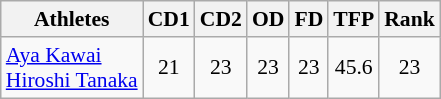<table class="wikitable" border="1" style="font-size:90%">
<tr>
<th>Athletes</th>
<th>CD1</th>
<th>CD2</th>
<th>OD</th>
<th>FD</th>
<th>TFP</th>
<th>Rank</th>
</tr>
<tr align=center>
<td align=left><a href='#'>Aya Kawai</a><br><a href='#'>Hiroshi Tanaka</a></td>
<td>21</td>
<td>23</td>
<td>23</td>
<td>23</td>
<td>45.6</td>
<td>23</td>
</tr>
</table>
